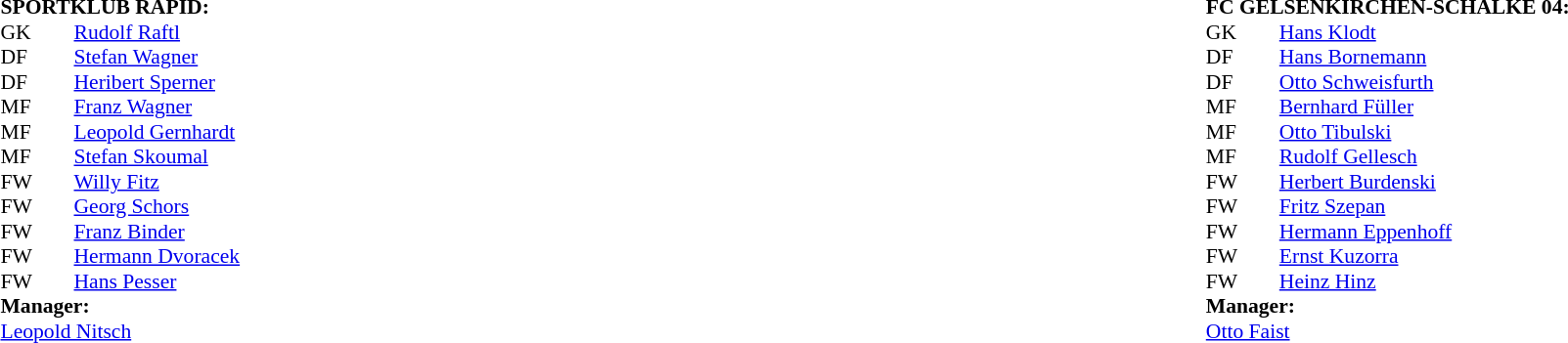<table width="100%">
<tr>
<td valign="top" width="50%"><br><table style="font-size: 90%" cellspacing="0" cellpadding="0">
<tr>
<td colspan="4"><strong>SPORTKLUB RAPID:</strong></td>
</tr>
<tr>
<th width="25"></th>
<th width="25"></th>
</tr>
<tr>
<td>GK</td>
<td><strong> </strong></td>
<td> <a href='#'>Rudolf Raftl</a></td>
</tr>
<tr>
<td>DF</td>
<td><strong> </strong></td>
<td> <a href='#'>Stefan Wagner</a></td>
</tr>
<tr>
<td>DF</td>
<td><strong> </strong></td>
<td> <a href='#'>Heribert Sperner</a></td>
</tr>
<tr>
<td>MF</td>
<td><strong> </strong></td>
<td> <a href='#'>Franz Wagner</a></td>
</tr>
<tr>
<td>MF</td>
<td><strong> </strong></td>
<td> <a href='#'>Leopold Gernhardt</a></td>
</tr>
<tr>
<td>MF</td>
<td><strong> </strong></td>
<td> <a href='#'>Stefan Skoumal</a></td>
</tr>
<tr>
<td>FW</td>
<td><strong> </strong></td>
<td> <a href='#'>Willy Fitz</a></td>
</tr>
<tr>
<td>FW</td>
<td><strong> </strong></td>
<td> <a href='#'>Georg Schors</a></td>
</tr>
<tr>
<td>FW</td>
<td><strong> </strong></td>
<td> <a href='#'>Franz Binder</a></td>
</tr>
<tr>
<td>FW</td>
<td><strong> </strong></td>
<td> <a href='#'>Hermann Dvoracek</a></td>
</tr>
<tr>
<td>FW</td>
<td><strong> </strong></td>
<td> <a href='#'>Hans Pesser</a></td>
</tr>
<tr>
<td colspan=3><strong>Manager:</strong></td>
</tr>
<tr>
<td colspan="4"> <a href='#'>Leopold Nitsch</a></td>
</tr>
</table>
</td>
<td></td>
<td valign="top" width="50%"><br><table style="font-size: 90%" cellspacing="0" cellpadding="0" align="center">
<tr>
<td colspan="4"><strong>FC GELSENKIRCHEN-SCHALKE 04:</strong></td>
</tr>
<tr>
<th width="25"></th>
<th width="25"></th>
</tr>
<tr>
<td>GK</td>
<td><strong> </strong></td>
<td> <a href='#'>Hans Klodt</a></td>
</tr>
<tr>
<td>DF</td>
<td><strong> </strong></td>
<td> <a href='#'>Hans Bornemann</a></td>
</tr>
<tr>
<td>DF</td>
<td><strong> </strong></td>
<td> <a href='#'>Otto Schweisfurth</a></td>
</tr>
<tr>
<td>MF</td>
<td><strong> </strong></td>
<td> <a href='#'>Bernhard Füller</a></td>
</tr>
<tr>
<td>MF</td>
<td><strong> </strong></td>
<td> <a href='#'>Otto Tibulski</a></td>
</tr>
<tr>
<td>MF</td>
<td><strong> </strong></td>
<td> <a href='#'>Rudolf Gellesch</a></td>
</tr>
<tr>
<td>FW</td>
<td><strong> </strong></td>
<td> <a href='#'>Herbert Burdenski</a></td>
</tr>
<tr>
<td>FW</td>
<td><strong> </strong></td>
<td> <a href='#'>Fritz Szepan</a></td>
</tr>
<tr>
<td>FW</td>
<td><strong> </strong></td>
<td> <a href='#'>Hermann Eppenhoff</a></td>
</tr>
<tr>
<td>FW</td>
<td><strong> </strong></td>
<td> <a href='#'>Ernst Kuzorra</a></td>
</tr>
<tr>
<td>FW</td>
<td><strong> </strong></td>
<td> <a href='#'>Heinz Hinz</a></td>
</tr>
<tr>
<td colspan=3><strong>Manager:</strong></td>
</tr>
<tr>
<td colspan="4"> <a href='#'>Otto Faist</a></td>
</tr>
</table>
</td>
</tr>
</table>
